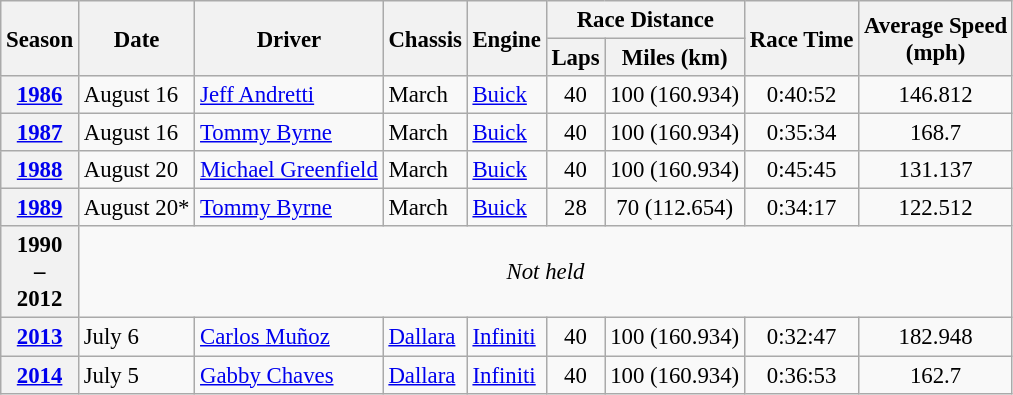<table class="wikitable" style="font-size: 95%;">
<tr>
<th rowspan="2">Season</th>
<th rowspan="2">Date</th>
<th rowspan="2">Driver</th>
<th rowspan="2">Chassis</th>
<th rowspan="2">Engine</th>
<th colspan="2">Race Distance</th>
<th rowspan="2">Race Time</th>
<th rowspan="2">Average Speed<br>(mph)</th>
</tr>
<tr>
<th>Laps</th>
<th>Miles (km)</th>
</tr>
<tr>
<th><a href='#'>1986</a></th>
<td>August 16</td>
<td> <a href='#'>Jeff Andretti</a></td>
<td>March</td>
<td><a href='#'>Buick</a></td>
<td align="center">40</td>
<td align="center">100 (160.934)</td>
<td align="center">0:40:52</td>
<td align="center">146.812</td>
</tr>
<tr>
<th><a href='#'>1987</a></th>
<td>August 16</td>
<td> <a href='#'>Tommy Byrne</a></td>
<td>March</td>
<td><a href='#'>Buick</a></td>
<td align="center">40</td>
<td align="center">100 (160.934)</td>
<td align="center">0:35:34</td>
<td align="center">168.7</td>
</tr>
<tr>
<th><a href='#'>1988</a></th>
<td>August 20</td>
<td> <a href='#'>Michael Greenfield</a></td>
<td>March</td>
<td><a href='#'>Buick</a></td>
<td align="center">40</td>
<td align="center">100 (160.934)</td>
<td align="center">0:45:45</td>
<td align="center">131.137</td>
</tr>
<tr>
<th><a href='#'>1989</a></th>
<td>August 20*</td>
<td> <a href='#'>Tommy Byrne</a></td>
<td>March</td>
<td><a href='#'>Buick</a></td>
<td align="center">28</td>
<td align="center">70 (112.654)</td>
<td align="center">0:34:17</td>
<td align="center">122.512</td>
</tr>
<tr>
<th align=center>1990<br>–<br>2012</th>
<td colspan=9 align=center><em>Not held</em></td>
</tr>
<tr>
<th><a href='#'>2013</a></th>
<td>July 6</td>
<td> <a href='#'>Carlos Muñoz</a></td>
<td><a href='#'>Dallara</a></td>
<td><a href='#'>Infiniti</a></td>
<td align="center">40</td>
<td align="center">100 (160.934)</td>
<td align="center">0:32:47</td>
<td align="center">182.948</td>
</tr>
<tr>
<th><a href='#'>2014</a></th>
<td>July 5</td>
<td> <a href='#'>Gabby Chaves</a></td>
<td><a href='#'>Dallara</a></td>
<td><a href='#'>Infiniti</a></td>
<td align="center">40</td>
<td align="center">100 (160.934)</td>
<td align="center">0:36:53</td>
<td align="center">162.7</td>
</tr>
</table>
